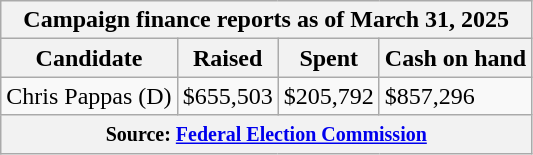<table class="wikitable sortable">
<tr>
<th colspan=4>Campaign finance reports as of March 31, 2025</th>
</tr>
<tr style="text-align:center;">
<th>Candidate</th>
<th>Raised</th>
<th>Spent</th>
<th>Cash on hand</th>
</tr>
<tr>
<td>Chris Pappas (D)</td>
<td>$655,503</td>
<td>$205,792</td>
<td>$857,296</td>
</tr>
<tr>
<th colspan="4"><small>Source: <a href='#'>Federal Election Commission</a></small></th>
</tr>
</table>
